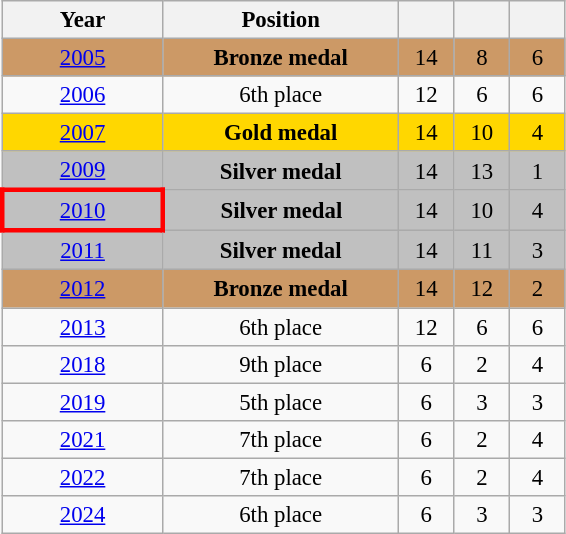<table class="wikitable" style="text-align: center;font-size:95%;">
<tr>
<th width=100>Year</th>
<th width=150>Position</th>
<th width=30></th>
<th width=30></th>
<th width=30></th>
</tr>
<tr bgcolor=cc9966>
<td> <a href='#'>2005</a></td>
<td><strong> Bronze medal</strong></td>
<td>14</td>
<td>8</td>
<td>6</td>
</tr>
<tr>
<td> <a href='#'>2006</a></td>
<td>6th place</td>
<td>12</td>
<td>6</td>
<td>6</td>
</tr>
<tr bgcolor=gold>
<td> <a href='#'>2007</a></td>
<td><strong> Gold medal</strong></td>
<td>14</td>
<td>10</td>
<td>4</td>
</tr>
<tr bgcolor=silver>
<td> <a href='#'>2009</a></td>
<td><strong> Silver medal</strong></td>
<td>14</td>
<td>13</td>
<td>1</td>
</tr>
<tr bgcolor=silver>
<td style="border: 3px solid red"> <a href='#'>2010</a></td>
<td><strong> Silver medal</strong></td>
<td>14</td>
<td>10</td>
<td>4</td>
</tr>
<tr bgcolor=silver>
<td> <a href='#'>2011</a></td>
<td><strong> Silver medal</strong></td>
<td>14</td>
<td>11</td>
<td>3</td>
</tr>
<tr bgcolor=cc9966>
<td> <a href='#'>2012</a></td>
<td><strong> Bronze medal</strong></td>
<td>14</td>
<td>12</td>
<td>2</td>
</tr>
<tr>
<td> <a href='#'>2013</a></td>
<td>6th place</td>
<td>12</td>
<td>6</td>
<td>6</td>
</tr>
<tr>
<td> <a href='#'>2018</a></td>
<td>9th place</td>
<td>6</td>
<td>2</td>
<td>4</td>
</tr>
<tr>
<td> <a href='#'>2019</a></td>
<td>5th place</td>
<td>6</td>
<td>3</td>
<td>3</td>
</tr>
<tr>
<td> <a href='#'>2021</a></td>
<td>7th place</td>
<td>6</td>
<td>2</td>
<td>4</td>
</tr>
<tr>
<td> <a href='#'>2022</a></td>
<td>7th place</td>
<td>6</td>
<td>2</td>
<td>4</td>
</tr>
<tr>
<td> <a href='#'>2024</a></td>
<td>6th place</td>
<td>6</td>
<td>3</td>
<td>3</td>
</tr>
</table>
